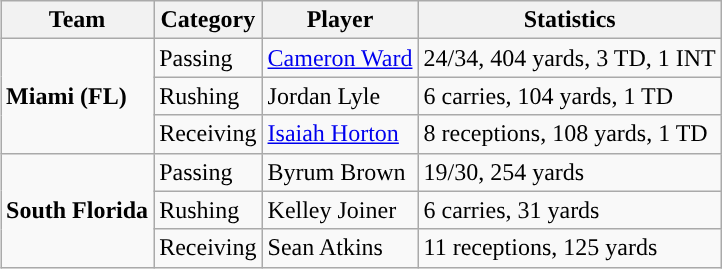<table class="wikitable" style="float: right;">
<tr>
<th>Team</th>
<th>Category</th>
<th>Player</th>
<th>Statistics</th>
</tr>
<tr>
<td rowspan=3><strong>Miami (FL)</strong></td>
<td>Passing</td>
<td><a href='#'>Cameron Ward</a></td>
<td>24/34, 404 yards, 3 TD, 1 INT</td>
</tr>
<tr>
<td>Rushing</td>
<td>Jordan Lyle</td>
<td>6 carries, 104 yards, 1 TD</td>
</tr>
<tr>
<td>Receiving</td>
<td><a href='#'>Isaiah Horton</a></td>
<td>8 receptions, 108 yards, 1 TD</td>
</tr>
<tr>
<td rowspan=3><strong>South Florida</strong></td>
<td>Passing</td>
<td>Byrum Brown</td>
<td>19/30, 254 yards</td>
</tr>
<tr>
<td>Rushing</td>
<td>Kelley Joiner</td>
<td>6 carries, 31 yards</td>
</tr>
<tr>
<td>Receiving</td>
<td>Sean Atkins</td>
<td>11 receptions, 125 yards</td>
</tr>
</table>
